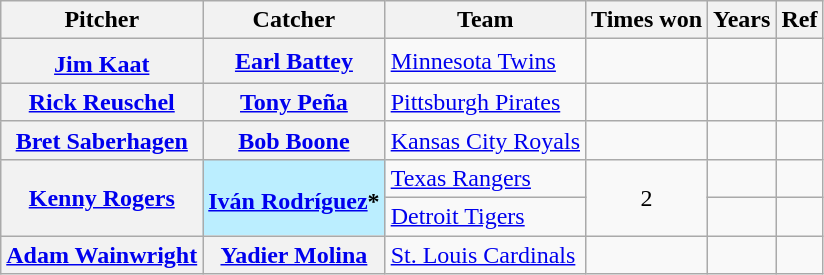<table class="wikitable plainrowheaders">
<tr>
<th scope="col">Pitcher</th>
<th scope="col">Catcher</th>
<th scope="col">Team</th>
<th scope="col">Times won</th>
<th scope="col">Years</th>
<th scope="col">Ref</th>
</tr>
<tr>
<th scope="row"><a href='#'>Jim Kaat</a><sup></sup></th>
<th scope="row"><a href='#'>Earl Battey</a></th>
<td><a href='#'>Minnesota Twins</a></td>
<td></td>
<td></td>
<td></td>
</tr>
<tr>
<th scope="row"><a href='#'>Rick Reuschel</a></th>
<th scope="row"><a href='#'>Tony Peña</a></th>
<td><a href='#'>Pittsburgh Pirates</a></td>
<td></td>
<td></td>
<td></td>
</tr>
<tr>
<th scope="row"><a href='#'>Bret Saberhagen</a></th>
<th scope="row"><a href='#'>Bob Boone</a></th>
<td><a href='#'>Kansas City Royals</a></td>
<td></td>
<td></td>
<td></td>
</tr>
<tr>
<th scope="row" rowspan=2><a href='#'>Kenny Rogers</a></th>
<th scope="row" style="background:#bef;" rowspan="2"><a href='#'>Iván Rodríguez</a>*<sup></sup></th>
<td><a href='#'>Texas Rangers</a></td>
<td rowspan=2 style="text-align:center;">2</td>
<td></td>
<td></td>
</tr>
<tr>
<td><a href='#'>Detroit Tigers</a></td>
<td></td>
<td></td>
</tr>
<tr>
<th scope="row"><a href='#'>Adam Wainwright</a></th>
<th scope="row"><a href='#'>Yadier Molina</a></th>
<td><a href='#'>St. Louis Cardinals</a></td>
<td></td>
<td></td>
<td></td>
</tr>
</table>
